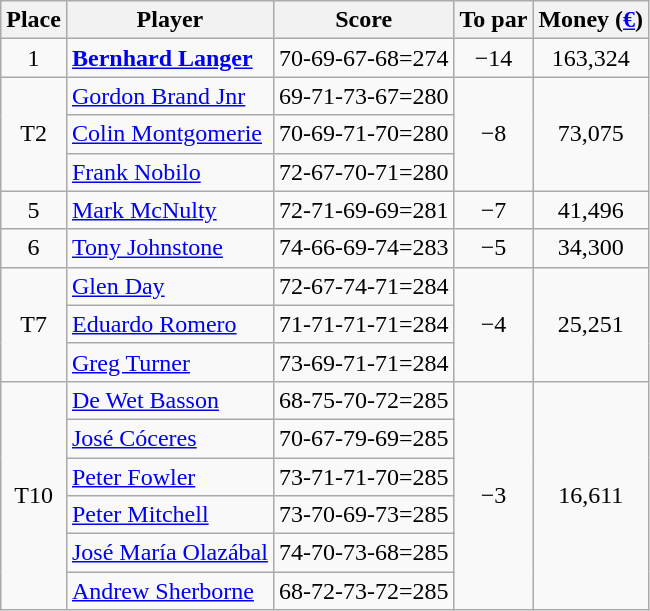<table class="wikitable">
<tr>
<th>Place</th>
<th>Player</th>
<th>Score</th>
<th>To par</th>
<th>Money (<a href='#'>€</a>)</th>
</tr>
<tr>
<td align=center>1</td>
<td> <strong><a href='#'>Bernhard Langer</a></strong></td>
<td align=center>70-69-67-68=274</td>
<td align=center>−14</td>
<td align=center>163,324</td>
</tr>
<tr>
<td rowspan="3" align=center>T2</td>
<td> <a href='#'>Gordon Brand Jnr</a></td>
<td align=center>69-71-73-67=280</td>
<td rowspan="3" align=center>−8</td>
<td rowspan="3" align=center>73,075</td>
</tr>
<tr>
<td> <a href='#'>Colin Montgomerie</a></td>
<td align=center>70-69-71-70=280</td>
</tr>
<tr>
<td> <a href='#'>Frank Nobilo</a></td>
<td align=center>72-67-70-71=280</td>
</tr>
<tr>
<td align=center>5</td>
<td> <a href='#'>Mark McNulty</a></td>
<td align=center>72-71-69-69=281</td>
<td align=center>−7</td>
<td align=center>41,496</td>
</tr>
<tr>
<td align=center>6</td>
<td> <a href='#'>Tony Johnstone</a></td>
<td align=center>74-66-69-74=283</td>
<td align=center>−5</td>
<td align=center>34,300</td>
</tr>
<tr>
<td rowspan="3" align=center>T7</td>
<td> <a href='#'>Glen Day</a></td>
<td align=center>72-67-74-71=284</td>
<td rowspan="3" align=center>−4</td>
<td rowspan="3" align=center>25,251</td>
</tr>
<tr>
<td> <a href='#'>Eduardo Romero</a></td>
<td align=center>71-71-71-71=284</td>
</tr>
<tr>
<td> <a href='#'>Greg Turner</a></td>
<td align=center>73-69-71-71=284</td>
</tr>
<tr>
<td rowspan="6" align=center>T10</td>
<td> <a href='#'>De Wet Basson</a></td>
<td align=center>68-75-70-72=285</td>
<td rowspan="6" align=center>−3</td>
<td rowspan="6" align=center>16,611</td>
</tr>
<tr>
<td> <a href='#'>José Cóceres</a></td>
<td align=center>70-67-79-69=285</td>
</tr>
<tr>
<td> <a href='#'>Peter Fowler</a></td>
<td align=center>73-71-71-70=285</td>
</tr>
<tr>
<td> <a href='#'>Peter Mitchell</a></td>
<td align=center>73-70-69-73=285</td>
</tr>
<tr>
<td> <a href='#'>José María Olazábal</a></td>
<td align=center>74-70-73-68=285</td>
</tr>
<tr>
<td> <a href='#'>Andrew Sherborne</a></td>
<td align=center>68-72-73-72=285</td>
</tr>
</table>
